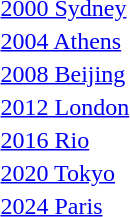<table>
<tr>
<td><a href='#'>2000 Sydney</a><br></td>
<td></td>
<td></td>
<td></td>
</tr>
<tr>
<td><a href='#'>2004 Athens</a><br></td>
<td></td>
<td></td>
<td></td>
</tr>
<tr>
<td><a href='#'>2008 Beijing</a><br></td>
<td></td>
<td></td>
<td></td>
</tr>
<tr>
<td><a href='#'>2012 London</a><br></td>
<td></td>
<td></td>
<td></td>
</tr>
<tr>
<td><a href='#'>2016 Rio</a><br></td>
<td></td>
<td></td>
<td></td>
</tr>
<tr>
<td><a href='#'>2020 Tokyo</a><br></td>
<td></td>
<td></td>
<td></td>
</tr>
<tr>
<td><a href='#'>2024 Paris</a><br></td>
<td></td>
<td></td>
<td></td>
</tr>
<tr>
</tr>
</table>
